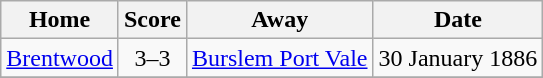<table class="wikitable">
<tr>
<th>Home</th>
<th>Score</th>
<th>Away</th>
<th>Date</th>
</tr>
<tr>
<td><a href='#'>Brentwood</a></td>
<td align=center>3–3</td>
<td><a href='#'>Burslem Port Vale</a></td>
<td>30 January 1886</td>
</tr>
<tr>
</tr>
</table>
